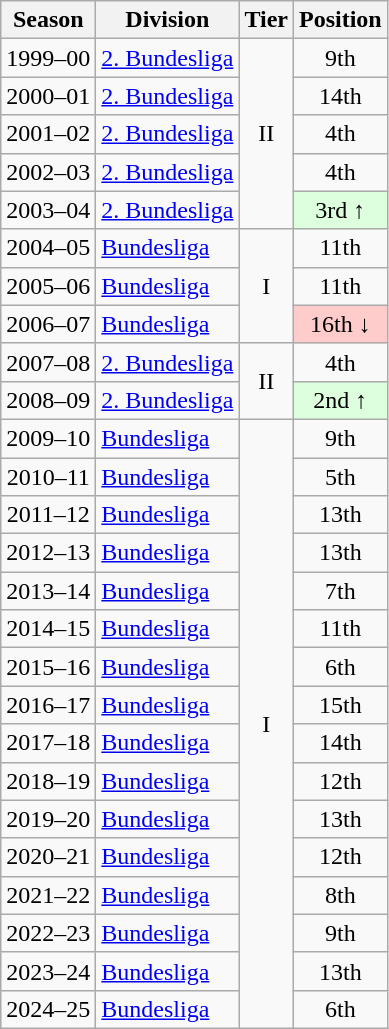<table class="wikitable">
<tr>
<th>Season</th>
<th>Division</th>
<th>Tier</th>
<th>Position</th>
</tr>
<tr style="text-align:center;">
<td>1999–00</td>
<td style="text-align:left;"><a href='#'>2. Bundesliga</a></td>
<td rowspan=5>II</td>
<td>9th</td>
</tr>
<tr style="text-align:center;">
<td>2000–01</td>
<td style="text-align:left;"><a href='#'>2. Bundesliga</a></td>
<td>14th</td>
</tr>
<tr style="text-align:center;">
<td>2001–02</td>
<td style="text-align:left;"><a href='#'>2. Bundesliga</a></td>
<td>4th</td>
</tr>
<tr style="text-align:center;">
<td>2002–03</td>
<td style="text-align:left;"><a href='#'>2. Bundesliga</a></td>
<td>4th</td>
</tr>
<tr style="text-align:center;">
<td>2003–04</td>
<td style="text-align:left;"><a href='#'>2. Bundesliga</a></td>
<td style="background:#ddffdd">3rd ↑</td>
</tr>
<tr style="text-align:center;">
<td>2004–05</td>
<td style="text-align:left;"><a href='#'>Bundesliga</a></td>
<td rowspan=3>I</td>
<td>11th</td>
</tr>
<tr style="text-align:center;">
<td>2005–06</td>
<td style="text-align:left;"><a href='#'>Bundesliga</a></td>
<td>11th</td>
</tr>
<tr style="text-align:center;">
<td>2006–07</td>
<td style="text-align:left;"><a href='#'>Bundesliga</a></td>
<td style="background:#ffcccc">16th ↓</td>
</tr>
<tr style="text-align:center;">
<td>2007–08</td>
<td style="text-align:left;"><a href='#'>2. Bundesliga</a></td>
<td rowspan=2>II</td>
<td>4th</td>
</tr>
<tr style="text-align:center;">
<td>2008–09</td>
<td style="text-align:left;"><a href='#'>2. Bundesliga</a></td>
<td style="background:#ddffdd">2nd ↑</td>
</tr>
<tr style="text-align:center;">
<td>2009–10</td>
<td style="text-align:left;"><a href='#'>Bundesliga</a></td>
<td rowspan=16>I</td>
<td>9th</td>
</tr>
<tr style="text-align:center;">
<td>2010–11</td>
<td style="text-align:left;"><a href='#'>Bundesliga</a></td>
<td>5th</td>
</tr>
<tr style="text-align:center;">
<td>2011–12</td>
<td style="text-align:left;"><a href='#'>Bundesliga</a></td>
<td>13th</td>
</tr>
<tr style="text-align:center;">
<td>2012–13</td>
<td style="text-align:left;"><a href='#'>Bundesliga</a></td>
<td>13th</td>
</tr>
<tr style="text-align:center;">
<td>2013–14</td>
<td style="text-align:left;"><a href='#'>Bundesliga</a></td>
<td>7th</td>
</tr>
<tr style="text-align:center;">
<td>2014–15</td>
<td style="text-align:left;"><a href='#'>Bundesliga</a></td>
<td>11th</td>
</tr>
<tr style="text-align:center;">
<td>2015–16</td>
<td style="text-align:left;"><a href='#'>Bundesliga</a></td>
<td>6th</td>
</tr>
<tr style="text-align:center;">
<td>2016–17</td>
<td style="text-align:left;"><a href='#'>Bundesliga</a></td>
<td>15th</td>
</tr>
<tr style="text-align:center;">
<td>2017–18</td>
<td style="text-align:left;"><a href='#'>Bundesliga</a></td>
<td>14th</td>
</tr>
<tr style="text-align:center;">
<td>2018–19</td>
<td style="text-align:left;"><a href='#'>Bundesliga</a></td>
<td>12th</td>
</tr>
<tr style="text-align:center;">
<td>2019–20</td>
<td style="text-align:left;"><a href='#'>Bundesliga</a></td>
<td>13th</td>
</tr>
<tr style="text-align:center;">
<td>2020–21</td>
<td style="text-align:left;"><a href='#'>Bundesliga</a></td>
<td>12th</td>
</tr>
<tr style="text-align:center;">
<td>2021–22</td>
<td style="text-align:left;"><a href='#'>Bundesliga</a></td>
<td>8th</td>
</tr>
<tr style="text-align:center;">
<td>2022–23</td>
<td style="text-align:left;"><a href='#'>Bundesliga</a></td>
<td>9th</td>
</tr>
<tr style="text-align:center;">
<td>2023–24</td>
<td style="text-align:left;"><a href='#'>Bundesliga</a></td>
<td>13th</td>
</tr>
<tr style="text-align:center;">
<td>2024–25</td>
<td style="text-align:left;"><a href='#'>Bundesliga</a></td>
<td>6th</td>
</tr>
</table>
